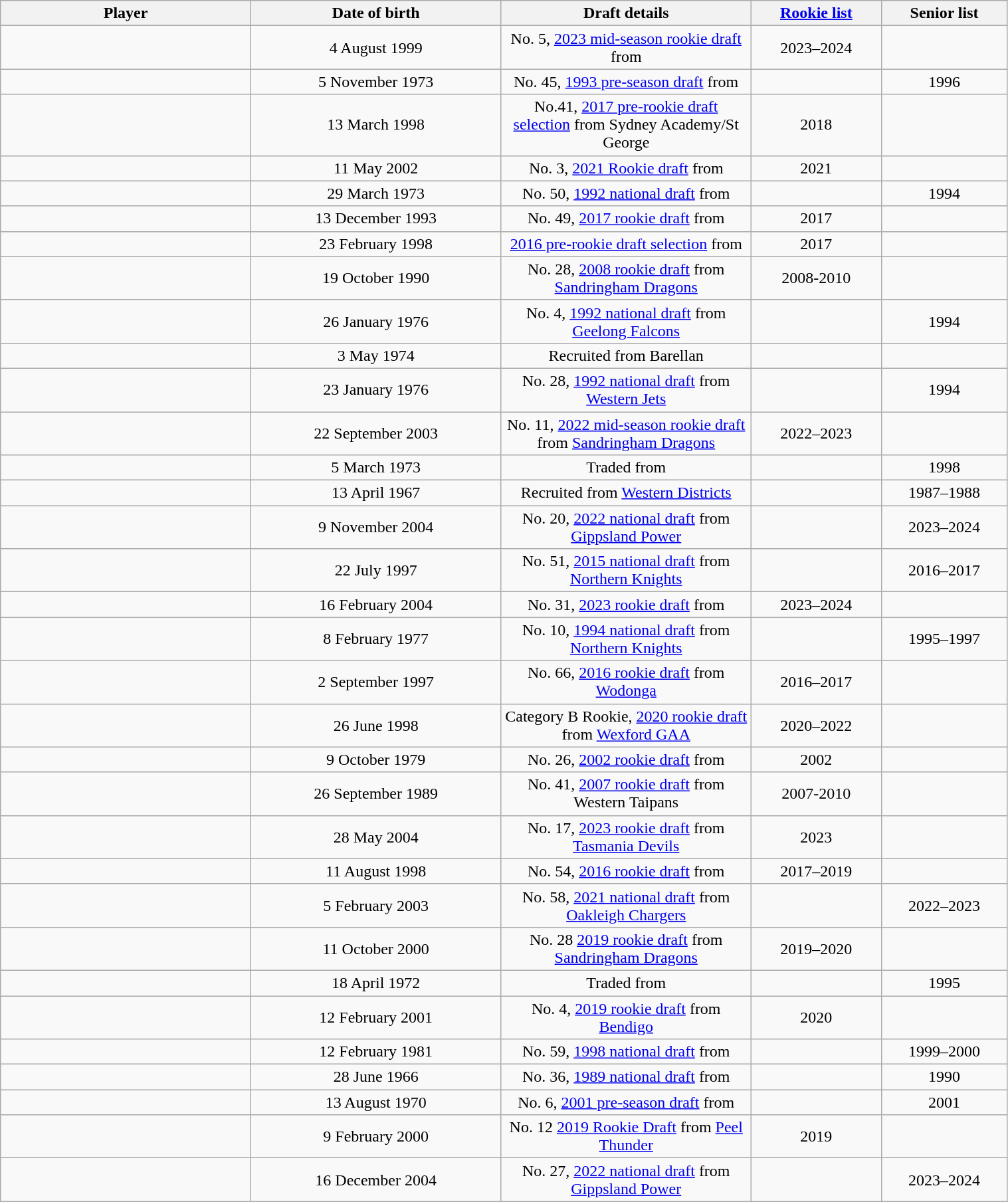<table class="wikitable sortable" style="text-align:center; width:80%">
<tr style="background:#efefef;">
<th style="width:10%;">Player</th>
<th style="width:10%;">Date of birth</th>
<th style="width:10%;">Draft details</th>
<th width=5%><a href='#'>Rookie list</a></th>
<th width=5%>Senior list</th>
</tr>
<tr>
<td align=left></td>
<td>4 August 1999</td>
<td>No. 5, <a href='#'>2023 mid-season rookie draft</a> from </td>
<td>2023–2024</td>
<td></td>
</tr>
<tr>
<td align=left></td>
<td>5 November 1973</td>
<td>No. 45, <a href='#'>1993 pre-season draft</a> from </td>
<td></td>
<td>1996</td>
</tr>
<tr>
<td align=left></td>
<td>13 March 1998</td>
<td>No.41, <a href='#'>2017 pre-rookie draft selection</a> from Sydney Academy/St George</td>
<td>2018</td>
<td></td>
</tr>
<tr>
<td align=left></td>
<td>11 May 2002</td>
<td>No. 3, <a href='#'>2021 Rookie draft</a> from </td>
<td>2021</td>
<td></td>
</tr>
<tr>
<td align=left></td>
<td>29 March 1973</td>
<td>No. 50, <a href='#'>1992 national draft</a> from </td>
<td></td>
<td>1994</td>
</tr>
<tr>
<td align=left></td>
<td>13 December 1993</td>
<td>No. 49, <a href='#'>2017 rookie draft</a> from </td>
<td>2017</td>
<td></td>
</tr>
<tr>
<td align=left></td>
<td>23 February 1998</td>
<td><a href='#'>2016 pre-rookie draft selection</a> from </td>
<td>2017</td>
<td></td>
</tr>
<tr>
<td align=left></td>
<td>19 October 1990</td>
<td>No. 28, <a href='#'>2008 rookie draft</a> from <a href='#'>Sandringham Dragons</a></td>
<td>2008-2010</td>
<td></td>
</tr>
<tr>
<td align=left></td>
<td>26 January 1976</td>
<td>No. 4, <a href='#'>1992 national draft</a> from <a href='#'>Geelong Falcons</a></td>
<td></td>
<td>1994</td>
</tr>
<tr>
<td align=left></td>
<td>3 May 1974</td>
<td>Recruited  from Barellan</td>
<td></td>
<td></td>
</tr>
<tr>
<td align=left></td>
<td>23 January 1976</td>
<td>No. 28, <a href='#'>1992 national draft</a> from <a href='#'>Western Jets</a></td>
<td></td>
<td>1994</td>
</tr>
<tr>
<td align=left></td>
<td>22 September 2003</td>
<td>No. 11, <a href='#'>2022 mid-season rookie draft</a> from <a href='#'>Sandringham Dragons</a></td>
<td>2022–2023</td>
<td></td>
</tr>
<tr>
<td align=left></td>
<td>5 March 1973</td>
<td>Traded from </td>
<td></td>
<td>1998</td>
</tr>
<tr>
<td align=left></td>
<td>13 April 1967</td>
<td>Recruited from <a href='#'>Western Districts</a></td>
<td></td>
<td>1987–1988</td>
</tr>
<tr>
<td align=left></td>
<td>9 November 2004</td>
<td>No. 20, <a href='#'>2022 national draft</a> from <a href='#'>Gippsland Power</a></td>
<td></td>
<td>2023–2024</td>
</tr>
<tr>
<td align=left></td>
<td>22 July 1997</td>
<td>No. 51, <a href='#'>2015 national draft</a> from <a href='#'>Northern Knights</a></td>
<td></td>
<td>2016–2017</td>
</tr>
<tr>
<td align=left></td>
<td>16 February 2004</td>
<td>No. 31, <a href='#'>2023 rookie draft</a> from </td>
<td>2023–2024</td>
<td></td>
</tr>
<tr>
<td align=left></td>
<td>8 February 1977</td>
<td>No. 10, <a href='#'>1994 national draft</a> from <a href='#'>Northern Knights</a></td>
<td></td>
<td>1995–1997</td>
</tr>
<tr>
<td align=left></td>
<td>2 September 1997</td>
<td>No. 66, <a href='#'>2016 rookie draft</a> from <a href='#'>Wodonga</a></td>
<td>2016–2017</td>
<td></td>
</tr>
<tr>
<td align=left></td>
<td>26 June 1998</td>
<td>Category B Rookie,  <a href='#'>2020 rookie draft</a> from <a href='#'>Wexford GAA</a></td>
<td>2020–2022</td>
<td></td>
</tr>
<tr>
<td align=left></td>
<td>9 October 1979</td>
<td>No. 26, <a href='#'>2002 rookie draft</a> from </td>
<td>2002</td>
<td></td>
</tr>
<tr>
<td align=left></td>
<td>26 September 1989</td>
<td>No. 41, <a href='#'>2007 rookie draft</a> from Western Taipans</td>
<td>2007-2010</td>
<td></td>
</tr>
<tr>
<td align=left></td>
<td>28 May 2004</td>
<td>No. 17, <a href='#'>2023 rookie draft</a> from <a href='#'>Tasmania Devils</a></td>
<td>2023</td>
<td></td>
</tr>
<tr>
<td align=left></td>
<td>11 August 1998</td>
<td>No. 54, <a href='#'>2016 rookie draft</a> from </td>
<td>2017–2019</td>
<td></td>
</tr>
<tr>
<td align=left></td>
<td>5 February 2003</td>
<td>No. 58, <a href='#'>2021 national draft</a> from <a href='#'>Oakleigh Chargers</a></td>
<td></td>
<td>2022–2023</td>
</tr>
<tr>
<td align=left></td>
<td>11 October 2000</td>
<td>No. 28 <a href='#'>2019 rookie draft</a> from <a href='#'>Sandringham Dragons</a></td>
<td>2019–2020</td>
<td></td>
</tr>
<tr>
<td align=left></td>
<td>18 April 1972</td>
<td>Traded from </td>
<td></td>
<td>1995</td>
</tr>
<tr>
<td align=left></td>
<td>12 February 2001</td>
<td>No. 4, <a href='#'>2019 rookie draft</a> from <a href='#'>Bendigo</a></td>
<td>2020</td>
<td></td>
</tr>
<tr>
<td align=left></td>
<td>12 February 1981</td>
<td>No. 59, <a href='#'>1998 national draft</a> from </td>
<td></td>
<td>1999–2000</td>
</tr>
<tr>
<td align=left></td>
<td>28 June 1966</td>
<td>No. 36, <a href='#'>1989 national draft</a> from </td>
<td></td>
<td>1990</td>
</tr>
<tr>
<td align=left></td>
<td>13 August 1970</td>
<td>No. 6, <a href='#'>2001 pre-season draft</a> from </td>
<td></td>
<td>2001</td>
</tr>
<tr>
<td align=left></td>
<td>9 February 2000</td>
<td>No. 12 <a href='#'>2019 Rookie Draft</a> from <a href='#'>Peel Thunder</a></td>
<td>2019</td>
<td></td>
</tr>
<tr>
<td align=left></td>
<td>16 December 2004</td>
<td>No. 27, <a href='#'>2022 national draft</a> from <a href='#'>Gippsland Power</a></td>
<td></td>
<td>2023–2024</td>
</tr>
</table>
